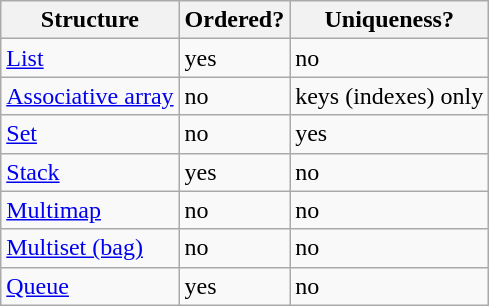<table class="wikitable">
<tr>
<th>Structure</th>
<th>Ordered?</th>
<th>Uniqueness?</th>
</tr>
<tr>
<td><a href='#'>List</a></td>
<td>yes</td>
<td>no</td>
</tr>
<tr>
<td><a href='#'>Associative array</a></td>
<td>no</td>
<td>keys (indexes) only</td>
</tr>
<tr>
<td><a href='#'>Set</a></td>
<td>no</td>
<td>yes</td>
</tr>
<tr>
<td><a href='#'>Stack</a></td>
<td>yes</td>
<td>no</td>
</tr>
<tr>
<td><a href='#'>Multimap</a></td>
<td>no</td>
<td>no</td>
</tr>
<tr>
<td><a href='#'>Multiset (bag)</a></td>
<td>no</td>
<td>no</td>
</tr>
<tr>
<td><a href='#'>Queue</a></td>
<td>yes</td>
<td>no</td>
</tr>
</table>
